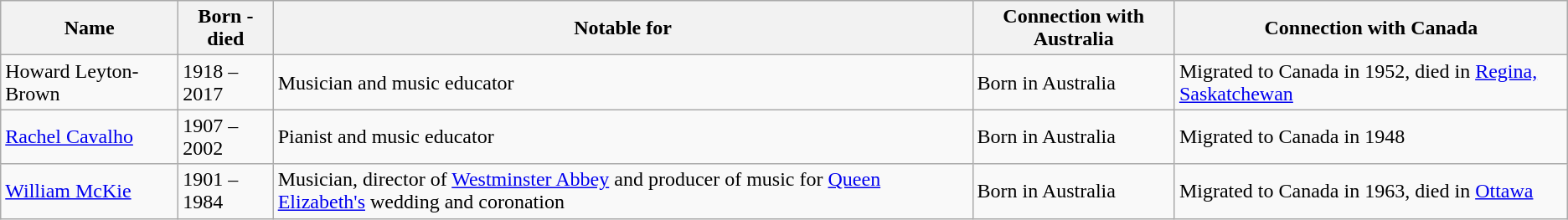<table class="wikitable">
<tr>
<th>Name</th>
<th>Born - died</th>
<th>Notable for</th>
<th>Connection with Australia</th>
<th>Connection with Canada</th>
</tr>
<tr>
<td>Howard Leyton-Brown   </td>
<td>1918 – 2017</td>
<td>Musician and music educator</td>
<td>Born in Australia</td>
<td>Migrated to Canada in 1952, died in <a href='#'>Regina, Saskatchewan</a></td>
</tr>
<tr>
<td><a href='#'>Rachel Cavalho</a></td>
<td>1907 – 2002</td>
<td>Pianist and music educator</td>
<td>Born in Australia</td>
<td>Migrated to Canada in 1948</td>
</tr>
<tr>
<td><a href='#'>William McKie</a></td>
<td>1901 – 1984</td>
<td>Musician, director of <a href='#'>Westminster Abbey</a> and producer of music for <a href='#'>Queen Elizabeth's</a> wedding and coronation</td>
<td>Born in Australia</td>
<td>Migrated to Canada in 1963, died in <a href='#'>Ottawa</a></td>
</tr>
</table>
